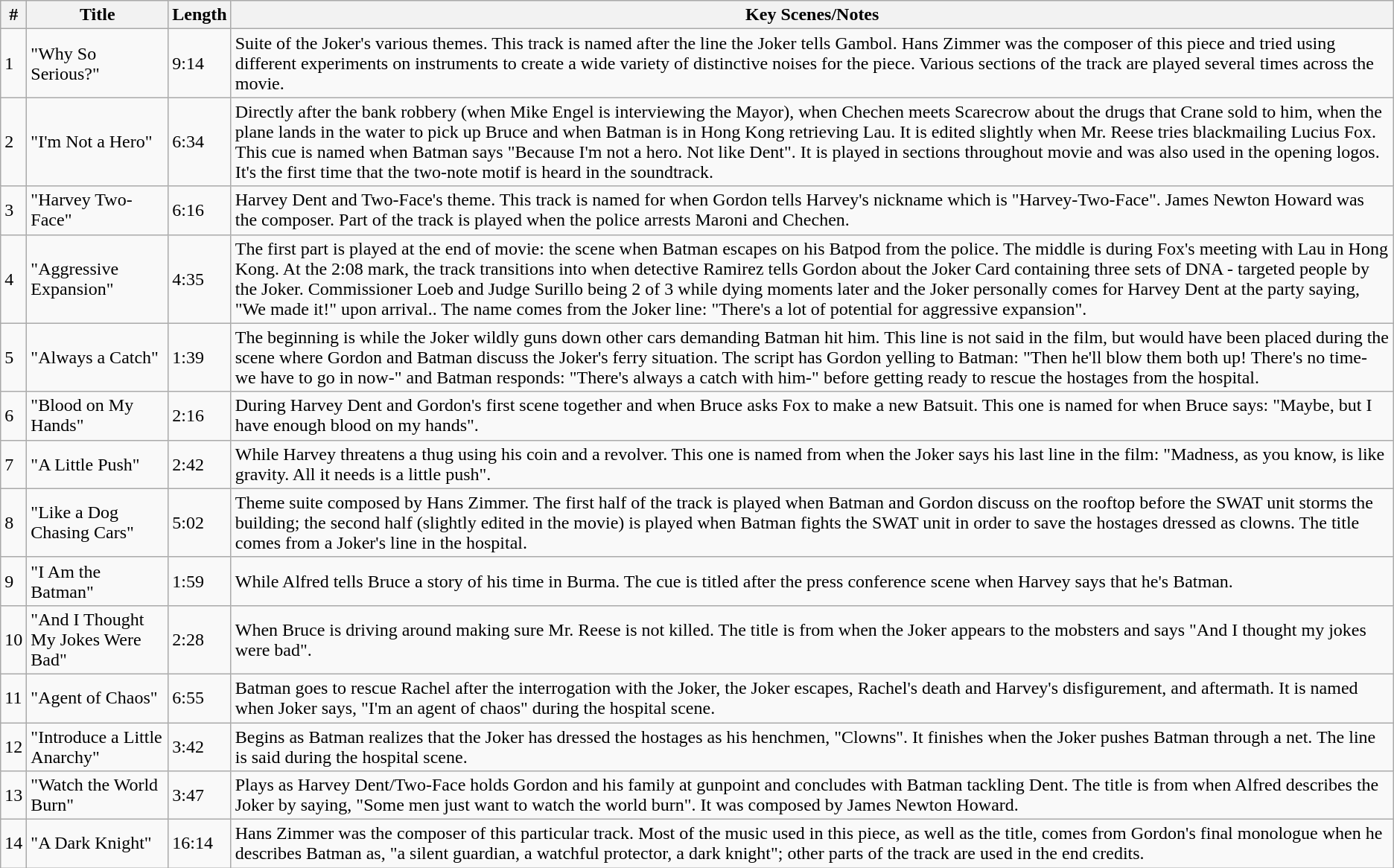<table class="wikitable">
<tr>
<th style="text-align:center;">#</th>
<th style="text-align:center;">Title</th>
<th style="text-align:center;">Length</th>
<th style="text-align:center;">Key Scenes/Notes</th>
</tr>
<tr>
<td>1</td>
<td>"Why So Serious?"</td>
<td>9:14</td>
<td>Suite of the Joker's various themes. This track is named after the line the Joker tells Gambol. Hans Zimmer was the composer of this piece and tried using different experiments on instruments to create a wide variety of distinctive noises for the piece. Various sections of the track are played several times across the movie.</td>
</tr>
<tr>
<td>2</td>
<td>"I'm Not a Hero"</td>
<td>6:34</td>
<td>Directly after the bank robbery (when Mike Engel is interviewing the Mayor), when Chechen meets Scarecrow about the drugs that Crane sold to him, when the plane lands in the water to pick up Bruce and when Batman is in Hong Kong retrieving Lau. It is edited slightly when Mr. Reese tries blackmailing Lucius Fox. This cue is named when Batman says "Because I'm not a hero. Not like Dent". It is played in sections throughout movie and was also used in the opening logos. It's the first time that the two-note motif is heard in the soundtrack.</td>
</tr>
<tr>
<td>3</td>
<td>"Harvey Two-Face"</td>
<td>6:16</td>
<td>Harvey Dent and Two-Face's theme. This track is named for when Gordon tells Harvey's nickname which is "Harvey-Two-Face". James Newton Howard was the composer. Part of the track is played when the police arrests Maroni and Chechen.</td>
</tr>
<tr>
<td>4</td>
<td>"Aggressive Expansion"</td>
<td>4:35</td>
<td>The first part is played at the end of movie: the scene when Batman escapes on his Batpod from the police. The middle is during Fox's meeting with Lau in Hong Kong. At the 2:08 mark, the track transitions into when detective Ramirez tells Gordon about the Joker Card containing three sets of DNA - targeted people by the Joker. Commissioner Loeb and Judge Surillo being 2 of 3 while dying moments later and the Joker personally comes for Harvey Dent at the party saying, "We made it!" upon arrival.. The name comes from the Joker line: "There's a lot of potential for aggressive expansion".</td>
</tr>
<tr>
<td>5</td>
<td>"Always a Catch"</td>
<td>1:39</td>
<td>The beginning is while the Joker wildly guns down other cars demanding Batman hit him. This line is not said in the film, but would have been placed during the scene where Gordon and Batman discuss the Joker's ferry situation. The script has Gordon yelling to Batman: "Then he'll blow them both up! There's no time- we have to go in now-" and Batman responds: "There's always a catch with him-" before getting ready to rescue the hostages from the hospital.</td>
</tr>
<tr>
<td>6</td>
<td>"Blood on My Hands"</td>
<td>2:16</td>
<td>During Harvey Dent and Gordon's first scene together and when Bruce asks Fox to make a new Batsuit. This one is named for when Bruce says: "Maybe, but I have enough blood on my hands".</td>
</tr>
<tr>
<td>7</td>
<td>"A Little Push"</td>
<td>2:42</td>
<td>While Harvey threatens a thug using his coin and a revolver. This one is named from when the Joker says his last line in the film: "Madness, as you know, is like gravity. All it needs is a little push".</td>
</tr>
<tr>
<td>8</td>
<td>"Like a Dog Chasing Cars"</td>
<td>5:02</td>
<td>Theme suite composed by Hans Zimmer. The first half of the track is played when Batman and Gordon discuss on the rooftop before the SWAT unit storms the building; the second half (slightly edited in the movie) is played when Batman fights the SWAT unit in order to save the hostages dressed as clowns. The title comes from a Joker's line in the hospital.</td>
</tr>
<tr>
<td>9</td>
<td>"I Am the Batman"</td>
<td>1:59</td>
<td>While Alfred tells Bruce a story of his time in Burma. The cue is titled after the press conference scene when Harvey says that he's Batman.</td>
</tr>
<tr>
<td>10</td>
<td>"And I Thought My Jokes Were Bad"</td>
<td>2:28</td>
<td>When Bruce is driving around making sure Mr. Reese is not killed. The title is from when the Joker appears to the mobsters and says "And I thought my jokes were bad".</td>
</tr>
<tr>
<td>11</td>
<td>"Agent of Chaos"</td>
<td>6:55</td>
<td>Batman goes to rescue Rachel after the interrogation with the Joker, the Joker escapes, Rachel's death and Harvey's disfigurement, and aftermath. It is named when Joker says, "I'm an agent of chaos" during the hospital scene.</td>
</tr>
<tr>
<td>12</td>
<td>"Introduce a Little Anarchy"</td>
<td>3:42</td>
<td>Begins as Batman realizes that the Joker has dressed the hostages as his henchmen, "Clowns". It finishes when the Joker pushes Batman through a net. The line is said during the hospital scene.</td>
</tr>
<tr>
<td>13</td>
<td>"Watch the World Burn"</td>
<td>3:47</td>
<td>Plays as Harvey Dent/Two-Face holds Gordon and his family at gunpoint and concludes with Batman tackling Dent. The title is from when Alfred describes the Joker by saying, "Some men just want to watch the world burn". It was composed by James Newton Howard.</td>
</tr>
<tr>
<td>14</td>
<td>"A Dark Knight"</td>
<td>16:14</td>
<td>Hans Zimmer was the composer of this particular track. Most of the music used in this piece, as well as the title, comes from Gordon's final monologue when he describes Batman as, "a silent guardian, a watchful protector, a dark knight"; other parts of the track are used in the end credits.</td>
</tr>
</table>
